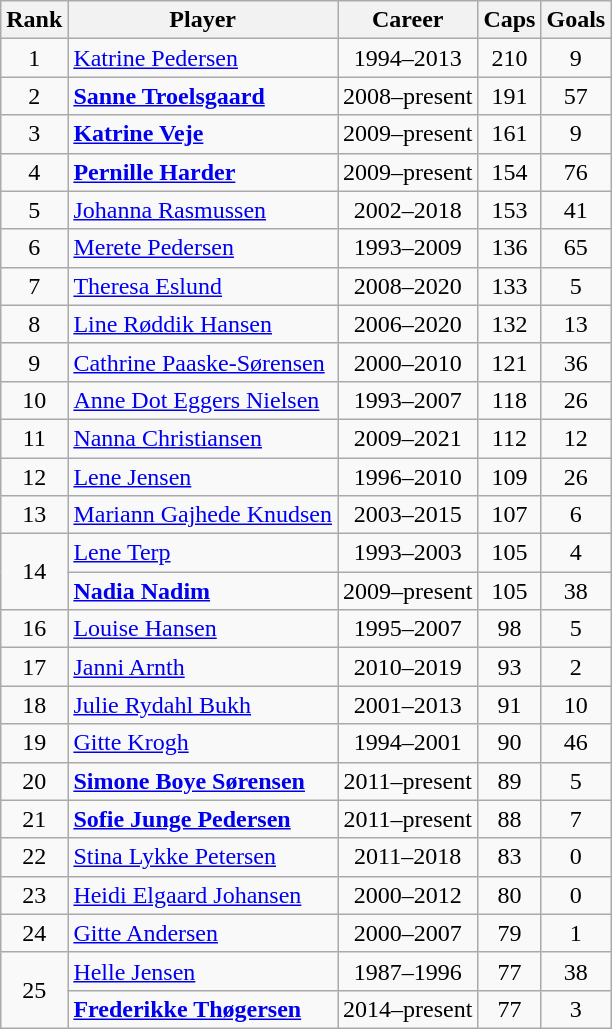<table class="wikitable" style="text-align: center;">
<tr>
<th>Rank</th>
<th>Player</th>
<th>Career</th>
<th>Caps</th>
<th>Goals</th>
</tr>
<tr>
<td>1</td>
<td align="left"><a href='#'>Katrine Pedersen</a></td>
<td>1994–2013</td>
<td>210</td>
<td>9</td>
</tr>
<tr>
<td>2</td>
<td align="left"><strong><a href='#'>Sanne Troelsgaard</a></strong></td>
<td>2008–present</td>
<td>191</td>
<td>57</td>
</tr>
<tr>
<td>3</td>
<td align="left"><strong><a href='#'>Katrine Veje</a></strong></td>
<td>2009–present</td>
<td>161</td>
<td>9</td>
</tr>
<tr>
<td>4</td>
<td align="left"><strong><a href='#'>Pernille Harder</a></strong></td>
<td>2009–present</td>
<td>154</td>
<td>76</td>
</tr>
<tr>
<td>5</td>
<td align="left"><a href='#'>Johanna Rasmussen</a></td>
<td>2002–2018</td>
<td>153</td>
<td>41</td>
</tr>
<tr>
<td>6</td>
<td align="left"><a href='#'>Merete Pedersen</a></td>
<td>1993–2009</td>
<td>136</td>
<td>65</td>
</tr>
<tr>
<td>7</td>
<td align="left"><a href='#'>Theresa Eslund</a></td>
<td>2008–2020</td>
<td>133</td>
<td>5</td>
</tr>
<tr>
<td>8</td>
<td align="left"><a href='#'>Line Røddik Hansen</a></td>
<td>2006–2020</td>
<td>132</td>
<td>13</td>
</tr>
<tr>
<td>9</td>
<td align="left"><a href='#'>Cathrine Paaske-Sørensen</a></td>
<td>2000–2010</td>
<td>121</td>
<td>36</td>
</tr>
<tr>
<td>10</td>
<td align="left"><a href='#'>Anne Dot Eggers Nielsen</a></td>
<td>1993–2007</td>
<td>118</td>
<td>26</td>
</tr>
<tr>
<td>11</td>
<td align="left"><a href='#'>Nanna Christiansen</a></td>
<td>2009–2021</td>
<td>112</td>
<td>12</td>
</tr>
<tr>
<td>12</td>
<td align="left"><a href='#'>Lene Jensen</a></td>
<td>1996–2010</td>
<td>109</td>
<td>26</td>
</tr>
<tr>
<td>13</td>
<td align="left"><a href='#'>Mariann Gajhede Knudsen</a></td>
<td>2003–2015</td>
<td>107</td>
<td>6</td>
</tr>
<tr>
<td rowspan="2">14</td>
<td align="left"><a href='#'>Lene Terp</a></td>
<td>1993–2003</td>
<td>105</td>
<td>4</td>
</tr>
<tr>
<td align="left"><strong><a href='#'>Nadia Nadim</a></strong></td>
<td>2009–present</td>
<td>105</td>
<td>38</td>
</tr>
<tr>
<td>16</td>
<td align="left"><a href='#'>Louise Hansen</a></td>
<td>1995–2007</td>
<td>98</td>
<td>5</td>
</tr>
<tr>
<td>17</td>
<td align="left"><a href='#'>Janni Arnth</a></td>
<td>2010–2019</td>
<td>93</td>
<td>2</td>
</tr>
<tr>
<td>18</td>
<td align="left"><a href='#'>Julie Rydahl Bukh</a></td>
<td>2001–2013</td>
<td>91</td>
<td>10</td>
</tr>
<tr>
<td>19</td>
<td align="left"><a href='#'>Gitte Krogh</a></td>
<td>1994–2001</td>
<td>90</td>
<td>46</td>
</tr>
<tr>
<td>20</td>
<td align="left"><strong><a href='#'>Simone Boye Sørensen</a></strong></td>
<td>2011–present</td>
<td>89</td>
<td>5</td>
</tr>
<tr>
<td>21</td>
<td align="left"><strong><a href='#'>Sofie Junge Pedersen</a></strong></td>
<td>2011–present</td>
<td>88</td>
<td>7</td>
</tr>
<tr>
<td>22</td>
<td align="left"><a href='#'>Stina Lykke Petersen</a></td>
<td>2011–2018</td>
<td>83</td>
<td>0</td>
</tr>
<tr>
<td>23</td>
<td align="left"><a href='#'>Heidi Elgaard Johansen</a></td>
<td>2000–2012</td>
<td>80</td>
<td>0</td>
</tr>
<tr>
<td>24</td>
<td align="left"><a href='#'>Gitte Andersen</a></td>
<td>2000–2007</td>
<td>79</td>
<td>1</td>
</tr>
<tr>
<td rowspan="2">25</td>
<td align="left"><a href='#'>Helle Jensen</a></td>
<td>1987–1996</td>
<td>77</td>
<td>38</td>
</tr>
<tr>
<td align="left"><strong><a href='#'>Frederikke Thøgersen</a></strong></td>
<td>2014–present</td>
<td>77</td>
<td>3</td>
</tr>
</table>
